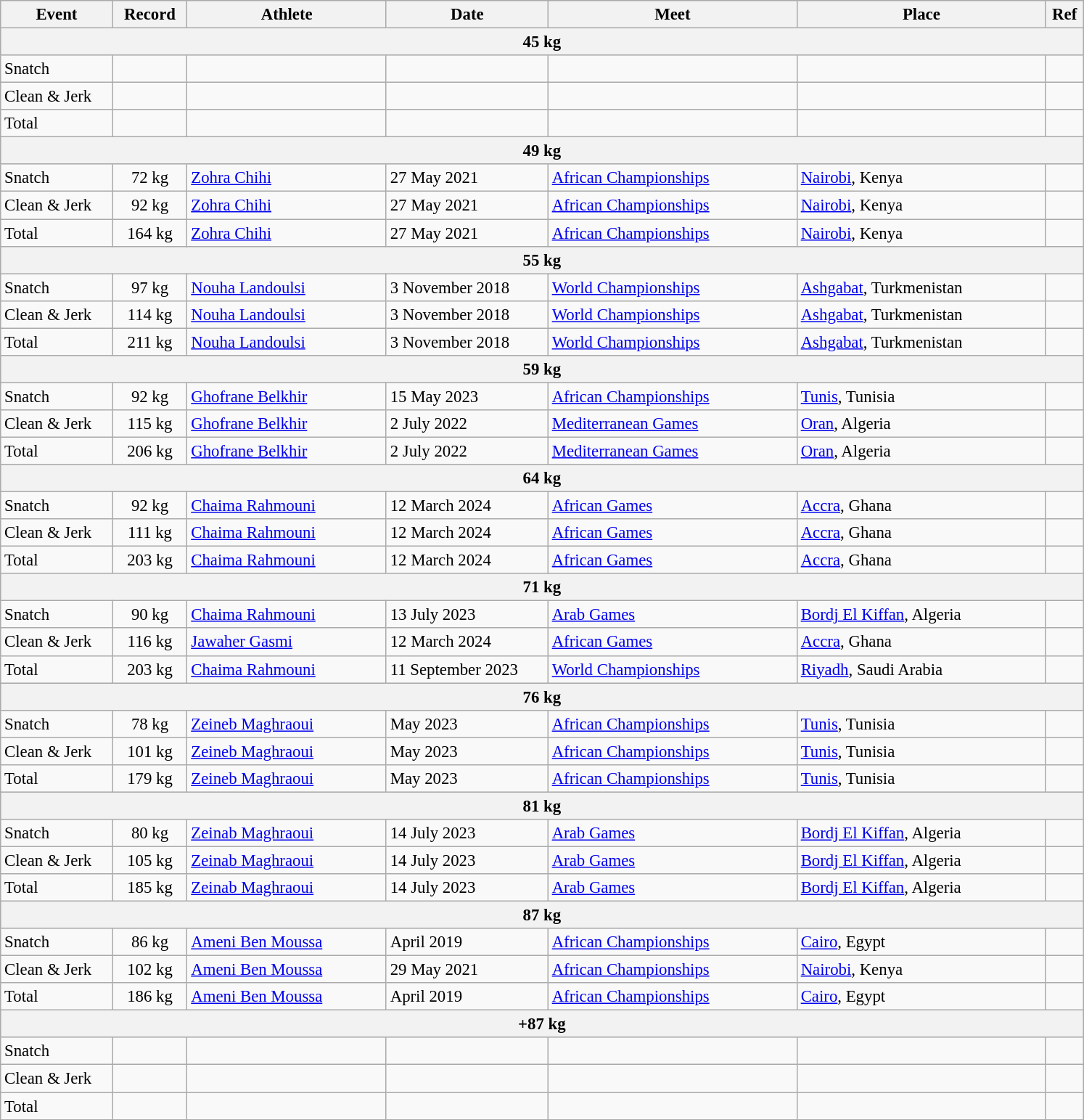<table class="wikitable" style="font-size:95%;">
<tr>
<th width=9%>Event</th>
<th width=6%>Record</th>
<th width=16%>Athlete</th>
<th width=13%>Date</th>
<th width=20%>Meet</th>
<th width=20%>Place</th>
<th width=3%>Ref</th>
</tr>
<tr bgcolor="#DDDDDD">
<th colspan="7">45 kg</th>
</tr>
<tr>
<td>Snatch</td>
<td align="center"></td>
<td></td>
<td></td>
<td></td>
<td></td>
<td></td>
</tr>
<tr>
<td>Clean & Jerk</td>
<td align="center"></td>
<td></td>
<td></td>
<td></td>
<td></td>
<td></td>
</tr>
<tr>
<td>Total</td>
<td align="center"></td>
<td></td>
<td></td>
<td></td>
<td></td>
<td></td>
</tr>
<tr bgcolor="#DDDDDD">
<th colspan="7">49 kg</th>
</tr>
<tr>
<td>Snatch</td>
<td align="center">72 kg</td>
<td><a href='#'>Zohra Chihi</a></td>
<td>27 May 2021</td>
<td><a href='#'>African Championships</a></td>
<td><a href='#'>Nairobi</a>, Kenya</td>
<td></td>
</tr>
<tr>
<td>Clean & Jerk</td>
<td align="center">92 kg</td>
<td><a href='#'>Zohra Chihi</a></td>
<td>27 May 2021</td>
<td><a href='#'>African Championships</a></td>
<td><a href='#'>Nairobi</a>, Kenya</td>
<td></td>
</tr>
<tr>
<td>Total</td>
<td align="center">164 kg</td>
<td><a href='#'>Zohra Chihi</a></td>
<td>27 May 2021</td>
<td><a href='#'>African Championships</a></td>
<td><a href='#'>Nairobi</a>, Kenya</td>
<td></td>
</tr>
<tr bgcolor="#DDDDDD">
<th colspan="7">55 kg</th>
</tr>
<tr>
<td>Snatch</td>
<td align="center">97 kg</td>
<td><a href='#'>Nouha Landoulsi</a></td>
<td>3 November 2018</td>
<td><a href='#'>World Championships</a></td>
<td><a href='#'>Ashgabat</a>, Turkmenistan</td>
<td></td>
</tr>
<tr>
<td>Clean & Jerk</td>
<td align="center">114 kg</td>
<td><a href='#'>Nouha Landoulsi</a></td>
<td>3 November 2018</td>
<td><a href='#'>World Championships</a></td>
<td><a href='#'>Ashgabat</a>, Turkmenistan</td>
<td></td>
</tr>
<tr>
<td>Total</td>
<td align="center">211 kg</td>
<td><a href='#'>Nouha Landoulsi</a></td>
<td>3 November 2018</td>
<td><a href='#'>World Championships</a></td>
<td><a href='#'>Ashgabat</a>, Turkmenistan</td>
<td></td>
</tr>
<tr bgcolor="#DDDDDD">
<th colspan="7">59 kg</th>
</tr>
<tr>
<td>Snatch</td>
<td align="center">92 kg</td>
<td><a href='#'>Ghofrane Belkhir</a></td>
<td>15 May 2023</td>
<td><a href='#'>African Championships</a></td>
<td><a href='#'>Tunis</a>, Tunisia</td>
<td></td>
</tr>
<tr>
<td>Clean & Jerk</td>
<td align="center">115 kg</td>
<td><a href='#'>Ghofrane Belkhir</a></td>
<td>2 July 2022</td>
<td><a href='#'>Mediterranean Games</a></td>
<td><a href='#'>Oran</a>, Algeria</td>
<td></td>
</tr>
<tr>
<td>Total</td>
<td align="center">206 kg</td>
<td><a href='#'>Ghofrane Belkhir</a></td>
<td>2 July 2022</td>
<td><a href='#'>Mediterranean Games</a></td>
<td><a href='#'>Oran</a>, Algeria</td>
<td></td>
</tr>
<tr bgcolor="#DDDDDD">
<th colspan="7">64 kg</th>
</tr>
<tr>
<td>Snatch</td>
<td align="center">92 kg</td>
<td><a href='#'>Chaima Rahmouni</a></td>
<td>12 March 2024</td>
<td><a href='#'>African Games</a></td>
<td><a href='#'>Accra</a>, Ghana</td>
<td></td>
</tr>
<tr>
<td>Clean & Jerk</td>
<td align="center">111 kg</td>
<td><a href='#'>Chaima Rahmouni</a></td>
<td>12 March 2024</td>
<td><a href='#'>African Games</a></td>
<td><a href='#'>Accra</a>, Ghana</td>
<td></td>
</tr>
<tr>
<td>Total</td>
<td align="center">203 kg</td>
<td><a href='#'>Chaima Rahmouni</a></td>
<td>12 March 2024</td>
<td><a href='#'>African Games</a></td>
<td><a href='#'>Accra</a>, Ghana</td>
<td></td>
</tr>
<tr bgcolor="#DDDDDD">
<th colspan="7">71 kg</th>
</tr>
<tr>
<td>Snatch</td>
<td align="center">90 kg</td>
<td><a href='#'>Chaima Rahmouni</a></td>
<td>13 July 2023</td>
<td><a href='#'>Arab Games</a></td>
<td><a href='#'>Bordj El Kiffan</a>, Algeria</td>
<td></td>
</tr>
<tr>
<td>Clean & Jerk</td>
<td align="center">116 kg</td>
<td><a href='#'>Jawaher Gasmi</a></td>
<td>12 March 2024</td>
<td><a href='#'>African Games</a></td>
<td><a href='#'>Accra</a>, Ghana</td>
<td></td>
</tr>
<tr>
<td>Total</td>
<td align="center">203 kg</td>
<td><a href='#'>Chaima Rahmouni</a></td>
<td>11 September 2023</td>
<td><a href='#'>World Championships</a></td>
<td><a href='#'>Riyadh</a>, Saudi Arabia</td>
<td></td>
</tr>
<tr bgcolor="#DDDDDD">
<th colspan="7">76 kg</th>
</tr>
<tr>
<td>Snatch</td>
<td align="center">78 kg</td>
<td><a href='#'>Zeineb Maghraoui</a></td>
<td>May 2023</td>
<td><a href='#'>African Championships</a></td>
<td><a href='#'>Tunis</a>, Tunisia</td>
<td></td>
</tr>
<tr>
<td>Clean & Jerk</td>
<td align="center">101 kg</td>
<td><a href='#'>Zeineb Maghraoui</a></td>
<td>May 2023</td>
<td><a href='#'>African Championships</a></td>
<td><a href='#'>Tunis</a>, Tunisia</td>
<td></td>
</tr>
<tr>
<td>Total</td>
<td align="center">179 kg</td>
<td><a href='#'>Zeineb Maghraoui</a></td>
<td>May 2023</td>
<td><a href='#'>African Championships</a></td>
<td><a href='#'>Tunis</a>, Tunisia</td>
<td></td>
</tr>
<tr bgcolor="#DDDDDD">
<th colspan="7">81 kg</th>
</tr>
<tr>
<td>Snatch</td>
<td align="center">80 kg</td>
<td><a href='#'>Zeinab Maghraoui</a></td>
<td>14 July 2023</td>
<td><a href='#'>Arab Games</a></td>
<td><a href='#'>Bordj El Kiffan</a>, Algeria</td>
<td></td>
</tr>
<tr>
<td>Clean & Jerk</td>
<td align="center">105 kg</td>
<td><a href='#'>Zeinab Maghraoui</a></td>
<td>14 July 2023</td>
<td><a href='#'>Arab Games</a></td>
<td><a href='#'>Bordj El Kiffan</a>, Algeria</td>
<td></td>
</tr>
<tr>
<td>Total</td>
<td align="center">185 kg</td>
<td><a href='#'>Zeinab Maghraoui</a></td>
<td>14 July 2023</td>
<td><a href='#'>Arab Games</a></td>
<td><a href='#'>Bordj El Kiffan</a>, Algeria</td>
<td></td>
</tr>
<tr bgcolor="#DDDDDD">
<th colspan="7">87 kg</th>
</tr>
<tr>
<td>Snatch</td>
<td align="center">86 kg</td>
<td><a href='#'>Ameni Ben Moussa</a></td>
<td>April 2019</td>
<td><a href='#'>African Championships</a></td>
<td><a href='#'>Cairo</a>, Egypt</td>
<td></td>
</tr>
<tr>
<td>Clean & Jerk</td>
<td align="center">102 kg</td>
<td><a href='#'>Ameni Ben Moussa</a></td>
<td>29 May 2021</td>
<td><a href='#'>African Championships</a></td>
<td><a href='#'>Nairobi</a>, Kenya</td>
<td></td>
</tr>
<tr>
<td>Total</td>
<td align="center">186 kg</td>
<td><a href='#'>Ameni Ben Moussa</a></td>
<td>April 2019</td>
<td><a href='#'>African Championships</a></td>
<td><a href='#'>Cairo</a>, Egypt</td>
<td></td>
</tr>
<tr bgcolor="#DDDDDD">
<th colspan="7">+87 kg</th>
</tr>
<tr>
<td>Snatch</td>
<td align="center"></td>
<td></td>
<td></td>
<td></td>
<td></td>
<td></td>
</tr>
<tr>
<td>Clean & Jerk</td>
<td align="center"></td>
<td></td>
<td></td>
<td></td>
<td></td>
<td></td>
</tr>
<tr>
<td>Total</td>
<td align="center"></td>
<td></td>
<td></td>
<td></td>
<td></td>
<td></td>
</tr>
</table>
